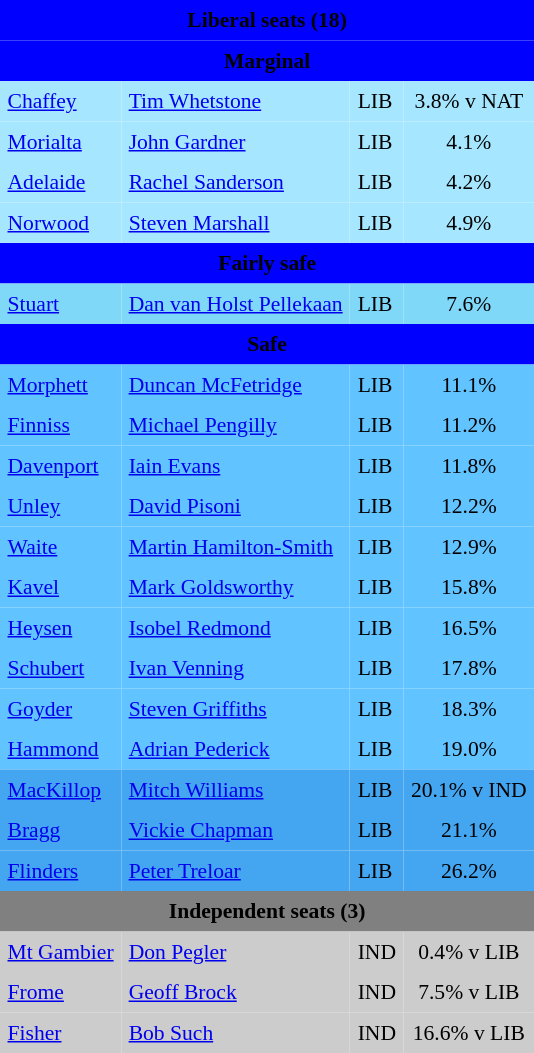<table class="toccolours" cellpadding="5" cellspacing="0" style="float:left; margin-right:.5em; margin-top:.4em; font-size:90%;">
<tr>
<td colspan="4" style="text-align:center; background:blue;"><span><strong>Liberal seats (18)</strong></span></td>
</tr>
<tr>
<td colspan="4" style="text-align:center; background:blue;"><span><strong>Marginal</strong></span></td>
</tr>
<tr>
<td style="text-align:left; background:#a6e7ff;"><a href='#'>Chaffey</a></td>
<td style="text-align:left; background:#a6e7ff;"><a href='#'>Tim Whetstone</a></td>
<td style="text-align:left; background:#a6e7ff;">LIB</td>
<td style="text-align:center; background:#a6e7ff;">3.8% v NAT</td>
</tr>
<tr>
<td style="text-align:left; background:#a6e7ff;"><a href='#'>Morialta</a></td>
<td style="text-align:left; background:#a6e7ff;"><a href='#'>John Gardner</a></td>
<td style="text-align:left; background:#a6e7ff;">LIB</td>
<td style="text-align:center; background:#a6e7ff;">4.1%</td>
</tr>
<tr>
<td style="text-align:left; background:#a6e7ff;"><a href='#'>Adelaide</a></td>
<td style="text-align:left; background:#a6e7ff;"><a href='#'>Rachel Sanderson</a></td>
<td style="text-align:left; background:#a6e7ff;">LIB</td>
<td style="text-align:center; background:#a6e7ff;">4.2%</td>
</tr>
<tr>
<td style="text-align:left; background:#a6e7ff;"><a href='#'>Norwood</a></td>
<td style="text-align:left; background:#a6e7ff;"><a href='#'>Steven Marshall</a></td>
<td style="text-align:left; background:#a6e7ff;">LIB</td>
<td style="text-align:center; background:#a6e7ff;">4.9%</td>
</tr>
<tr>
<td colspan="4" style="text-align:center; background:blue;"><span><strong>Fairly safe</strong></span></td>
</tr>
<tr>
<td style="text-align:left; background:#80d8f9;"><a href='#'>Stuart</a></td>
<td style="text-align:left; background:#80d8f9;"><a href='#'>Dan van Holst Pellekaan</a></td>
<td style="text-align:left; background:#80d8f9;">LIB</td>
<td style="text-align:center; background:#80d8f9;">7.6%</td>
</tr>
<tr>
<td colspan="4" style="text-align:center; background:blue;"><span><strong>Safe</strong></span></td>
</tr>
<tr>
<td style="text-align:left; background:#61c3ff;"><a href='#'>Morphett</a></td>
<td style="text-align:left; background:#61c3ff;"><a href='#'>Duncan McFetridge</a></td>
<td style="text-align:left; background:#61c3ff;">LIB</td>
<td style="text-align:center; background:#61c3ff;">11.1%</td>
</tr>
<tr>
<td style="text-align:left; background:#61c3ff;"><a href='#'>Finniss</a></td>
<td style="text-align:left; background:#61c3ff;"><a href='#'>Michael Pengilly</a></td>
<td style="text-align:left; background:#61c3ff;">LIB</td>
<td style="text-align:center; background:#61c3ff;">11.2%</td>
</tr>
<tr>
<td style="text-align:left; background:#61c3ff;"><a href='#'>Davenport</a></td>
<td style="text-align:left; background:#61c3ff;"><a href='#'>Iain Evans</a></td>
<td style="text-align:left; background:#61c3ff;">LIB</td>
<td style="text-align:center; background:#61c3ff;">11.8%</td>
</tr>
<tr>
<td style="text-align:left; background:#61c3ff;"><a href='#'>Unley</a></td>
<td style="text-align:left; background:#61c3ff;"><a href='#'>David Pisoni</a></td>
<td style="text-align:left; background:#61c3ff;">LIB</td>
<td style="text-align:center; background:#61c3ff;">12.2%</td>
</tr>
<tr>
<td style="text-align:left; background:#61c3ff;"><a href='#'>Waite</a></td>
<td style="text-align:left; background:#61c3ff;"><a href='#'>Martin Hamilton-Smith</a></td>
<td style="text-align:left; background:#61c3ff;">LIB</td>
<td style="text-align:center; background:#61c3ff;">12.9%</td>
</tr>
<tr>
<td style="text-align:left; background:#61c3ff;"><a href='#'>Kavel</a></td>
<td style="text-align:left; background:#61c3ff;"><a href='#'>Mark Goldsworthy</a></td>
<td style="text-align:left; background:#61c3ff;">LIB</td>
<td style="text-align:center; background:#61c3ff;">15.8%</td>
</tr>
<tr>
<td style="text-align:left; background:#61c3ff;"><a href='#'>Heysen</a></td>
<td style="text-align:left; background:#61c3ff;"><a href='#'>Isobel Redmond</a></td>
<td style="text-align:left; background:#61c3ff;">LIB</td>
<td style="text-align:center; background:#61c3ff;">16.5%</td>
</tr>
<tr>
<td style="text-align:left; background:#61c3ff;"><a href='#'>Schubert</a></td>
<td style="text-align:left; background:#61c3ff;"><a href='#'>Ivan Venning</a></td>
<td style="text-align:left; background:#61c3ff;">LIB</td>
<td style="text-align:center; background:#61c3ff;">17.8%</td>
</tr>
<tr>
<td style="text-align:left; background:#61c3ff;"><a href='#'>Goyder</a></td>
<td style="text-align:left; background:#61c3ff;"><a href='#'>Steven Griffiths</a></td>
<td style="text-align:left; background:#61c3ff;">LIB</td>
<td style="text-align:center; background:#61c3ff;">18.3%</td>
</tr>
<tr>
<td style="text-align:left; background:#61c3ff;"><a href='#'>Hammond</a></td>
<td style="text-align:left; background:#61c3ff;"><a href='#'>Adrian Pederick</a></td>
<td style="text-align:left; background:#61c3ff;">LIB</td>
<td style="text-align:center; background:#61c3ff;">19.0%</td>
</tr>
<tr>
<td style="text-align:left; background:#44a6f1;"><a href='#'>MacKillop</a></td>
<td style="text-align:left; background:#44a6f1;"><a href='#'>Mitch Williams</a></td>
<td style="text-align:left; background:#44a6f1;">LIB</td>
<td style="text-align:center; background:#44a6f1;">20.1% v IND</td>
</tr>
<tr>
<td style="text-align:left; background:#44a6f1;"><a href='#'>Bragg</a></td>
<td style="text-align:left; background:#44a6f1;"><a href='#'>Vickie Chapman</a></td>
<td style="text-align:left; background:#44a6f1;">LIB</td>
<td style="text-align:center; background:#44a6f1;">21.1%</td>
</tr>
<tr>
<td style="text-align:left; background:#44a6f1;"><a href='#'>Flinders</a></td>
<td style="text-align:left; background:#44a6f1;"><a href='#'>Peter Treloar</a></td>
<td style="text-align:left; background:#44a6f1;">LIB</td>
<td style="text-align:center; background:#44a6f1;">26.2%</td>
</tr>
<tr>
<td colspan="4" style="text-align:center; background:gray;"><span><strong>Independent seats (3)</strong></span></td>
</tr>
<tr>
<td style="text-align:left; background:#ccc"><a href='#'>Mt Gambier</a></td>
<td style="text-align:left; background:#ccc;"><a href='#'>Don Pegler</a></td>
<td style="text-align:left; background:#ccc;">IND</td>
<td style="text-align:center; background:#ccc;">0.4% v LIB</td>
</tr>
<tr>
<td style="text-align:left; background:#ccc;"><a href='#'>Frome</a></td>
<td style="text-align:left; background:#ccc;"><a href='#'>Geoff Brock</a></td>
<td style="text-align:left; background:#ccc;">IND</td>
<td style="text-align:center; background:#ccc;">7.5% v LIB</td>
</tr>
<tr>
<td style="text-align:left; background:#ccc;"><a href='#'>Fisher</a></td>
<td style="text-align:left; background:#ccc;"><a href='#'>Bob Such</a></td>
<td style="text-align:left; background:#ccc;">IND</td>
<td style="text-align:center; background:#ccc;">16.6% v LIB</td>
</tr>
</table>
